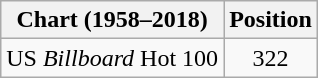<table class="wikitable plainrowheaders">
<tr>
<th>Chart (1958–2018)</th>
<th>Position</th>
</tr>
<tr>
<td>US <em>Billboard</em> Hot 100</td>
<td style="text-align:center;">322</td>
</tr>
</table>
